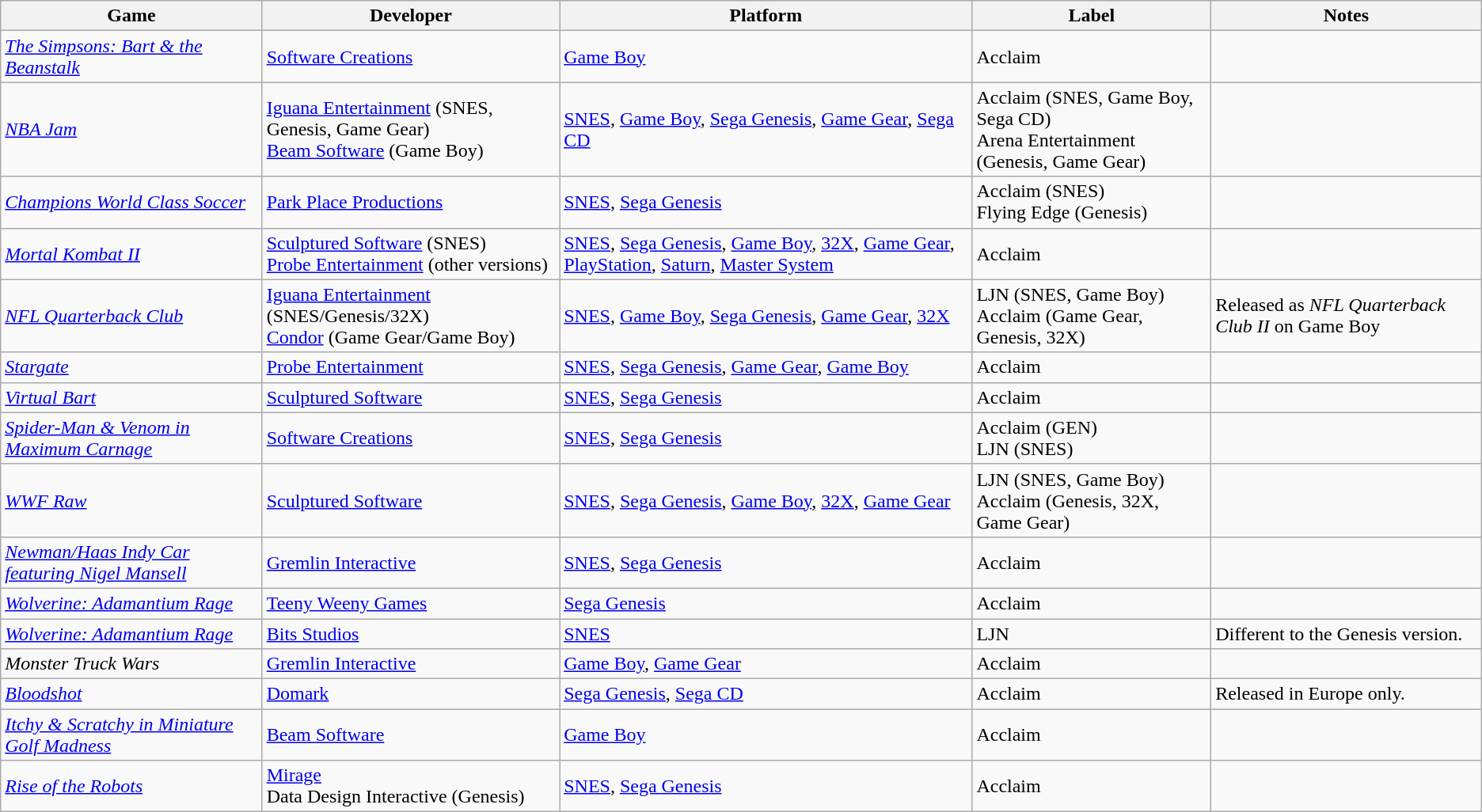<table class="wikitable sortable">
<tr>
<th>Game</th>
<th>Developer</th>
<th>Platform</th>
<th>Label</th>
<th>Notes</th>
</tr>
<tr>
<td><em><a href='#'>The Simpsons: Bart & the Beanstalk</a></em></td>
<td><a href='#'>Software Creations</a></td>
<td><a href='#'>Game Boy</a></td>
<td>Acclaim</td>
<td></td>
</tr>
<tr>
<td><em><a href='#'>NBA Jam</a></em></td>
<td><a href='#'>Iguana Entertainment</a> (SNES, Genesis, Game Gear)<br><a href='#'>Beam Software</a> (Game Boy)</td>
<td><a href='#'>SNES</a>, <a href='#'>Game Boy</a>, <a href='#'>Sega Genesis</a>, <a href='#'>Game Gear</a>, <a href='#'>Sega CD</a></td>
<td>Acclaim (SNES, Game Boy, Sega CD)<br>Arena Entertainment (Genesis, Game Gear)</td>
<td></td>
</tr>
<tr>
<td><em><a href='#'>Champions World Class Soccer</a></em></td>
<td><a href='#'>Park Place Productions</a></td>
<td><a href='#'>SNES</a>, <a href='#'>Sega Genesis</a></td>
<td>Acclaim (SNES)<br>Flying Edge (Genesis)</td>
<td></td>
</tr>
<tr>
<td><em><a href='#'>Mortal Kombat II</a></em></td>
<td><a href='#'>Sculptured Software</a> (SNES)<br><a href='#'>Probe Entertainment</a> (other versions)</td>
<td><a href='#'>SNES</a>, <a href='#'>Sega Genesis</a>, <a href='#'>Game Boy</a>, <a href='#'>32X</a>, <a href='#'>Game Gear</a>, <a href='#'>PlayStation</a>, <a href='#'>Saturn</a>, <a href='#'>Master System</a></td>
<td>Acclaim</td>
<td></td>
</tr>
<tr>
<td><em><a href='#'>NFL Quarterback Club</a></em></td>
<td><a href='#'>Iguana Entertainment</a> (SNES/Genesis/32X)<br><a href='#'>Condor</a> (Game Gear/Game Boy)</td>
<td><a href='#'>SNES</a>, <a href='#'>Game Boy</a>, <a href='#'>Sega Genesis</a>, <a href='#'>Game Gear</a>, <a href='#'>32X</a></td>
<td>LJN (SNES, Game Boy)<br>Acclaim (Game Gear, Genesis, 32X)</td>
<td>Released as <em>NFL Quarterback Club II</em> on Game Boy</td>
</tr>
<tr>
<td><em><a href='#'>Stargate</a></em></td>
<td><a href='#'>Probe Entertainment</a></td>
<td><a href='#'>SNES</a>, <a href='#'>Sega Genesis</a>, <a href='#'>Game Gear</a>, <a href='#'>Game Boy</a></td>
<td>Acclaim</td>
<td></td>
</tr>
<tr>
<td><em><a href='#'>Virtual Bart</a></em></td>
<td><a href='#'>Sculptured Software</a></td>
<td><a href='#'>SNES</a>, <a href='#'>Sega Genesis</a></td>
<td>Acclaim</td>
<td></td>
</tr>
<tr>
<td><em><a href='#'>Spider-Man & Venom in Maximum Carnage</a></em></td>
<td><a href='#'>Software Creations</a></td>
<td><a href='#'>SNES</a>, <a href='#'>Sega Genesis</a></td>
<td>Acclaim (GEN)<br>LJN (SNES)</td>
<td></td>
</tr>
<tr>
<td><em><a href='#'>WWF Raw</a></em></td>
<td><a href='#'>Sculptured Software</a></td>
<td><a href='#'>SNES</a>, <a href='#'>Sega Genesis</a>, <a href='#'>Game Boy</a>, <a href='#'>32X</a>, <a href='#'>Game Gear</a></td>
<td>LJN (SNES, Game Boy)<br>Acclaim (Genesis, 32X, Game Gear)</td>
<td></td>
</tr>
<tr>
<td><em><a href='#'>Newman/Haas Indy Car featuring Nigel Mansell</a></em></td>
<td><a href='#'>Gremlin Interactive</a></td>
<td><a href='#'>SNES</a>, <a href='#'>Sega Genesis</a></td>
<td>Acclaim</td>
<td></td>
</tr>
<tr>
<td><em><a href='#'>Wolverine: Adamantium Rage</a></em></td>
<td><a href='#'>Teeny Weeny Games</a></td>
<td><a href='#'>Sega Genesis</a></td>
<td>Acclaim</td>
<td></td>
</tr>
<tr>
<td><em><a href='#'>Wolverine: Adamantium Rage</a></em></td>
<td><a href='#'>Bits Studios</a></td>
<td><a href='#'>SNES</a></td>
<td>LJN</td>
<td>Different to the Genesis version.</td>
</tr>
<tr>
<td><em>Monster Truck Wars</em></td>
<td><a href='#'>Gremlin Interactive</a></td>
<td><a href='#'>Game Boy</a>, <a href='#'>Game Gear</a></td>
<td>Acclaim</td>
<td></td>
</tr>
<tr>
<td><em><a href='#'>Bloodshot</a></em></td>
<td><a href='#'>Domark</a></td>
<td><a href='#'>Sega Genesis</a>, <a href='#'>Sega CD</a></td>
<td>Acclaim</td>
<td>Released in Europe only.</td>
</tr>
<tr>
<td><em><a href='#'>Itchy & Scratchy in Miniature Golf Madness</a></em></td>
<td><a href='#'>Beam Software</a></td>
<td><a href='#'>Game Boy</a></td>
<td>Acclaim</td>
<td></td>
</tr>
<tr>
<td><em><a href='#'>Rise of the Robots</a></em></td>
<td><a href='#'>Mirage</a><br>Data Design Interactive (Genesis)</td>
<td><a href='#'>SNES</a>, <a href='#'>Sega Genesis</a></td>
<td>Acclaim</td>
<td></td>
</tr>
</table>
